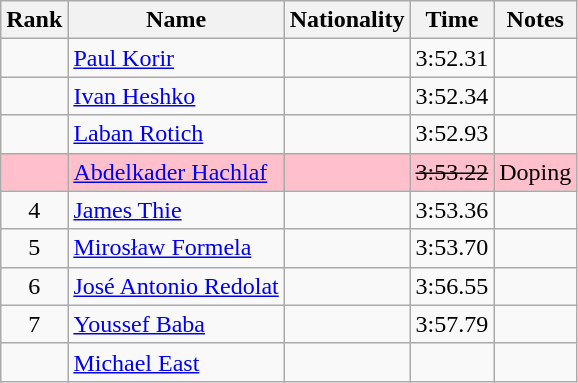<table class="wikitable sortable" style="text-align:center">
<tr>
<th>Rank</th>
<th>Name</th>
<th>Nationality</th>
<th>Time</th>
<th>Notes</th>
</tr>
<tr>
<td></td>
<td align="left"><a href='#'>Paul Korir</a></td>
<td align=left></td>
<td>3:52.31</td>
<td></td>
</tr>
<tr>
<td></td>
<td align="left"><a href='#'>Ivan Heshko</a></td>
<td align=left></td>
<td>3:52.34</td>
<td></td>
</tr>
<tr>
<td></td>
<td align="left"><a href='#'>Laban Rotich</a></td>
<td align=left></td>
<td>3:52.93</td>
<td></td>
</tr>
<tr bgcolor=pink>
<td></td>
<td align="left"><a href='#'>Abdelkader Hachlaf</a></td>
<td align=left></td>
<td><s>3:53.22 </s></td>
<td>Doping</td>
</tr>
<tr>
<td>4</td>
<td align="left"><a href='#'>James Thie</a></td>
<td align=left></td>
<td>3:53.36</td>
<td></td>
</tr>
<tr>
<td>5</td>
<td align="left"><a href='#'>Mirosław Formela</a></td>
<td align=left></td>
<td>3:53.70</td>
<td></td>
</tr>
<tr>
<td>6</td>
<td align="left"><a href='#'>José Antonio Redolat</a></td>
<td align=left></td>
<td>3:56.55</td>
<td></td>
</tr>
<tr>
<td>7</td>
<td align="left"><a href='#'>Youssef Baba</a></td>
<td align=left></td>
<td>3:57.79</td>
<td></td>
</tr>
<tr>
<td></td>
<td align="left"><a href='#'>Michael East</a></td>
<td align=left></td>
<td></td>
<td></td>
</tr>
</table>
